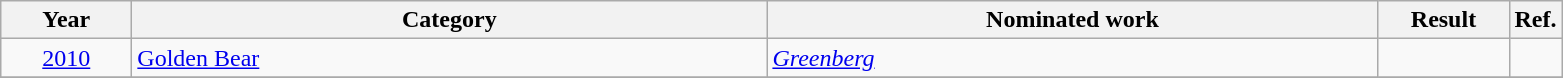<table class=wikitable>
<tr>
<th scope="col" style="width:5em;">Year</th>
<th scope="col" style="width:26em;">Category</th>
<th scope="col" style="width:25em;">Nominated work</th>
<th scope="col" style="width:5em;">Result</th>
<th>Ref.</th>
</tr>
<tr>
<td style="text-align:center;"><a href='#'>2010</a></td>
<td><a href='#'>Golden Bear</a></td>
<td><em><a href='#'>Greenberg</a></em></td>
<td></td>
<td></td>
</tr>
<tr>
</tr>
</table>
